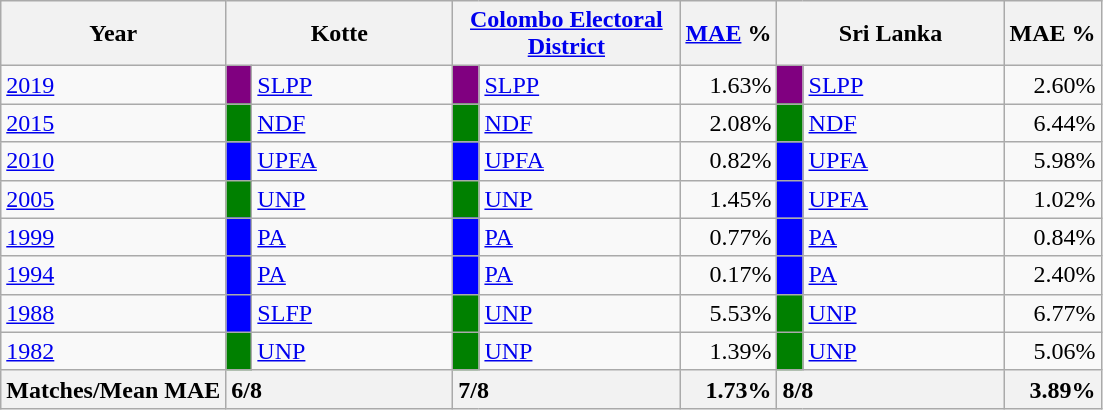<table class="wikitable">
<tr>
<th>Year</th>
<th colspan="2" width="144px">Kotte</th>
<th colspan="2" width="144px"><a href='#'>Colombo Electoral District</a></th>
<th><a href='#'>MAE</a> %</th>
<th colspan="2" width="144px">Sri Lanka</th>
<th>MAE %</th>
</tr>
<tr>
<td><a href='#'>2019</a></td>
<td style="background-color:purple;" width="10px"></td>
<td style="text-align:left;"><a href='#'>SLPP</a></td>
<td style="background-color:purple;" width="10px"></td>
<td style="text-align:left;"><a href='#'>SLPP</a></td>
<td style="text-align:right;">1.63%</td>
<td style="background-color:purple;" width="10px"></td>
<td style="text-align:left;"><a href='#'>SLPP</a></td>
<td style="text-align:right;">2.60%</td>
</tr>
<tr>
<td><a href='#'>2015</a></td>
<td style="background-color:green;" width="10px"></td>
<td style="text-align:left;"><a href='#'>NDF</a></td>
<td style="background-color:green;" width="10px"></td>
<td style="text-align:left;"><a href='#'>NDF</a></td>
<td style="text-align:right;">2.08%</td>
<td style="background-color:green;" width="10px"></td>
<td style="text-align:left;"><a href='#'>NDF</a></td>
<td style="text-align:right;">6.44%</td>
</tr>
<tr>
<td><a href='#'>2010</a></td>
<td style="background-color:blue;" width="10px"></td>
<td style="text-align:left;"><a href='#'>UPFA</a></td>
<td style="background-color:blue;" width="10px"></td>
<td style="text-align:left;"><a href='#'>UPFA</a></td>
<td style="text-align:right;">0.82%</td>
<td style="background-color:blue;" width="10px"></td>
<td style="text-align:left;"><a href='#'>UPFA</a></td>
<td style="text-align:right;">5.98%</td>
</tr>
<tr>
<td><a href='#'>2005</a></td>
<td style="background-color:green;" width="10px"></td>
<td style="text-align:left;"><a href='#'>UNP</a></td>
<td style="background-color:green;" width="10px"></td>
<td style="text-align:left;"><a href='#'>UNP</a></td>
<td style="text-align:right;">1.45%</td>
<td style="background-color:blue;" width="10px"></td>
<td style="text-align:left;"><a href='#'>UPFA</a></td>
<td style="text-align:right;">1.02%</td>
</tr>
<tr>
<td><a href='#'>1999</a></td>
<td style="background-color:blue;" width="10px"></td>
<td style="text-align:left;"><a href='#'>PA</a></td>
<td style="background-color:blue;" width="10px"></td>
<td style="text-align:left;"><a href='#'>PA</a></td>
<td style="text-align:right;">0.77%</td>
<td style="background-color:blue;" width="10px"></td>
<td style="text-align:left;"><a href='#'>PA</a></td>
<td style="text-align:right;">0.84%</td>
</tr>
<tr>
<td><a href='#'>1994</a></td>
<td style="background-color:blue;" width="10px"></td>
<td style="text-align:left;"><a href='#'>PA</a></td>
<td style="background-color:blue;" width="10px"></td>
<td style="text-align:left;"><a href='#'>PA</a></td>
<td style="text-align:right;">0.17%</td>
<td style="background-color:blue;" width="10px"></td>
<td style="text-align:left;"><a href='#'>PA</a></td>
<td style="text-align:right;">2.40%</td>
</tr>
<tr>
<td><a href='#'>1988</a></td>
<td style="background-color:blue;" width="10px"></td>
<td style="text-align:left;"><a href='#'>SLFP</a></td>
<td style="background-color:green;" width="10px"></td>
<td style="text-align:left;"><a href='#'>UNP</a></td>
<td style="text-align:right;">5.53%</td>
<td style="background-color:green;" width="10px"></td>
<td style="text-align:left;"><a href='#'>UNP</a></td>
<td style="text-align:right;">6.77%</td>
</tr>
<tr>
<td><a href='#'>1982</a></td>
<td style="background-color:green;" width="10px"></td>
<td style="text-align:left;"><a href='#'>UNP</a></td>
<td style="background-color:green;" width="10px"></td>
<td style="text-align:left;"><a href='#'>UNP</a></td>
<td style="text-align:right;">1.39%</td>
<td style="background-color:green;" width="10px"></td>
<td style="text-align:left;"><a href='#'>UNP</a></td>
<td style="text-align:right;">5.06%</td>
</tr>
<tr>
<th>Matches/Mean MAE</th>
<th style="text-align:left;"colspan="2" width="144px">6/8</th>
<th style="text-align:left;"colspan="2" width="144px">7/8</th>
<th style="text-align:right;">1.73%</th>
<th style="text-align:left;"colspan="2" width="144px">8/8</th>
<th style="text-align:right;">3.89%</th>
</tr>
</table>
